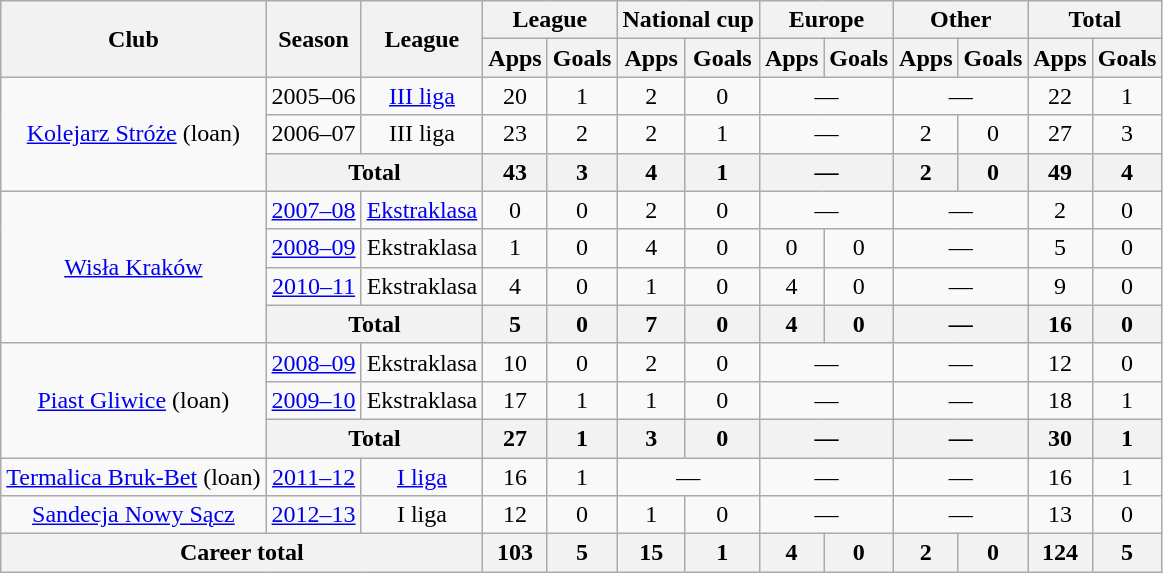<table class="wikitable" style="text-align: center;">
<tr>
<th rowspan="2">Club</th>
<th rowspan="2">Season</th>
<th rowspan="2">League</th>
<th colspan="2">League</th>
<th colspan="2">National cup</th>
<th colspan="2">Europe</th>
<th colspan="2">Other</th>
<th colspan="2">Total</th>
</tr>
<tr>
<th>Apps</th>
<th>Goals</th>
<th>Apps</th>
<th>Goals</th>
<th>Apps</th>
<th>Goals</th>
<th>Apps</th>
<th>Goals</th>
<th>Apps</th>
<th>Goals</th>
</tr>
<tr>
<td rowspan="3" valign="center"><a href='#'>Kolejarz Stróże</a> (loan)</td>
<td>2005–06</td>
<td><a href='#'>III liga</a></td>
<td>20</td>
<td>1</td>
<td>2</td>
<td>0</td>
<td colspan="2">—</td>
<td colspan="2">—</td>
<td>22</td>
<td>1</td>
</tr>
<tr>
<td>2006–07</td>
<td>III liga</td>
<td>23</td>
<td>2</td>
<td>2</td>
<td>1</td>
<td colspan="2">—</td>
<td>2</td>
<td>0</td>
<td>27</td>
<td>3</td>
</tr>
<tr>
<th colspan="2">Total</th>
<th>43</th>
<th>3</th>
<th>4</th>
<th>1</th>
<th colspan="2">—</th>
<th>2</th>
<th>0</th>
<th>49</th>
<th>4</th>
</tr>
<tr>
<td rowspan="4" valign="center"><a href='#'>Wisła Kraków</a></td>
<td><a href='#'>2007–08</a></td>
<td><a href='#'>Ekstraklasa</a></td>
<td>0</td>
<td>0</td>
<td>2</td>
<td>0</td>
<td colspan="2">—</td>
<td colspan="2">—</td>
<td>2</td>
<td>0</td>
</tr>
<tr>
<td><a href='#'>2008–09</a></td>
<td>Ekstraklasa</td>
<td>1</td>
<td>0</td>
<td>4</td>
<td>0</td>
<td>0</td>
<td>0</td>
<td colspan="2">—</td>
<td>5</td>
<td>0</td>
</tr>
<tr>
<td><a href='#'>2010–11</a></td>
<td>Ekstraklasa</td>
<td>4</td>
<td>0</td>
<td>1</td>
<td>0</td>
<td>4</td>
<td>0</td>
<td colspan="2">—</td>
<td>9</td>
<td>0</td>
</tr>
<tr>
<th colspan="2">Total</th>
<th>5</th>
<th>0</th>
<th>7</th>
<th>0</th>
<th>4</th>
<th>0</th>
<th colspan="2">—</th>
<th>16</th>
<th>0</th>
</tr>
<tr>
<td rowspan="3" valign="center"><a href='#'>Piast Gliwice</a> (loan)</td>
<td><a href='#'>2008–09</a></td>
<td>Ekstraklasa</td>
<td>10</td>
<td>0</td>
<td>2</td>
<td>0</td>
<td colspan="2">—</td>
<td colspan="2">—</td>
<td>12</td>
<td>0</td>
</tr>
<tr>
<td><a href='#'>2009–10</a></td>
<td>Ekstraklasa</td>
<td>17</td>
<td>1</td>
<td>1</td>
<td>0</td>
<td colspan="2">—</td>
<td colspan="2">—</td>
<td>18</td>
<td>1</td>
</tr>
<tr>
<th colspan="2">Total</th>
<th>27</th>
<th>1</th>
<th>3</th>
<th>0</th>
<th colspan="2">—</th>
<th colspan="2">—</th>
<th>30</th>
<th>1</th>
</tr>
<tr>
<td><a href='#'>Termalica Bruk-Bet</a> (loan)</td>
<td><a href='#'>2011–12</a></td>
<td><a href='#'>I liga</a></td>
<td>16</td>
<td>1</td>
<td colspan="2">—</td>
<td colspan="2">—</td>
<td colspan="2">—</td>
<td>16</td>
<td>1</td>
</tr>
<tr>
<td><a href='#'>Sandecja Nowy Sącz</a></td>
<td><a href='#'>2012–13</a></td>
<td>I liga</td>
<td>12</td>
<td>0</td>
<td>1</td>
<td>0</td>
<td colspan="2">—</td>
<td colspan="2">—</td>
<td>13</td>
<td>0</td>
</tr>
<tr>
<th colspan="3">Career total</th>
<th>103</th>
<th>5</th>
<th>15</th>
<th>1</th>
<th>4</th>
<th>0</th>
<th>2</th>
<th>0</th>
<th>124</th>
<th>5</th>
</tr>
</table>
